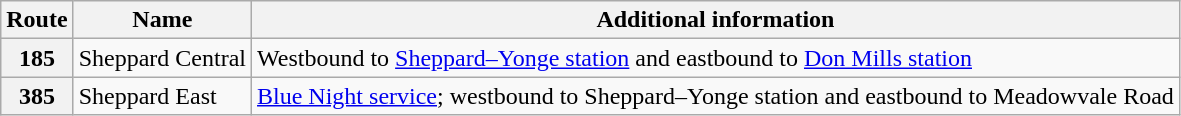<table class="wikitable">
<tr>
<th>Route</th>
<th>Name</th>
<th>Additional information</th>
</tr>
<tr>
<th>185</th>
<td>Sheppard Central</td>
<td>Westbound to <a href='#'>Sheppard–Yonge station</a> and eastbound to <a href='#'>Don Mills station</a></td>
</tr>
<tr>
<th>385</th>
<td>Sheppard East</td>
<td><a href='#'>Blue Night service</a>; westbound to Sheppard–Yonge station and eastbound to Meadowvale Road</td>
</tr>
</table>
